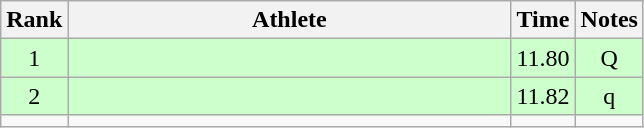<table class="wikitable" style="text-align:center">
<tr>
<th>Rank</th>
<th Style="width:18em">Athlete</th>
<th>Time</th>
<th>Notes</th>
</tr>
<tr style="background:#cfc">
<td>1</td>
<td style="text-align:left"></td>
<td>11.80</td>
<td>Q</td>
</tr>
<tr style="background:#cfc">
<td>2</td>
<td style="text-align:left"></td>
<td>11.82</td>
<td>q</td>
</tr>
<tr>
<td></td>
<td style="text-align:left"></td>
<td></td>
<td></td>
</tr>
</table>
